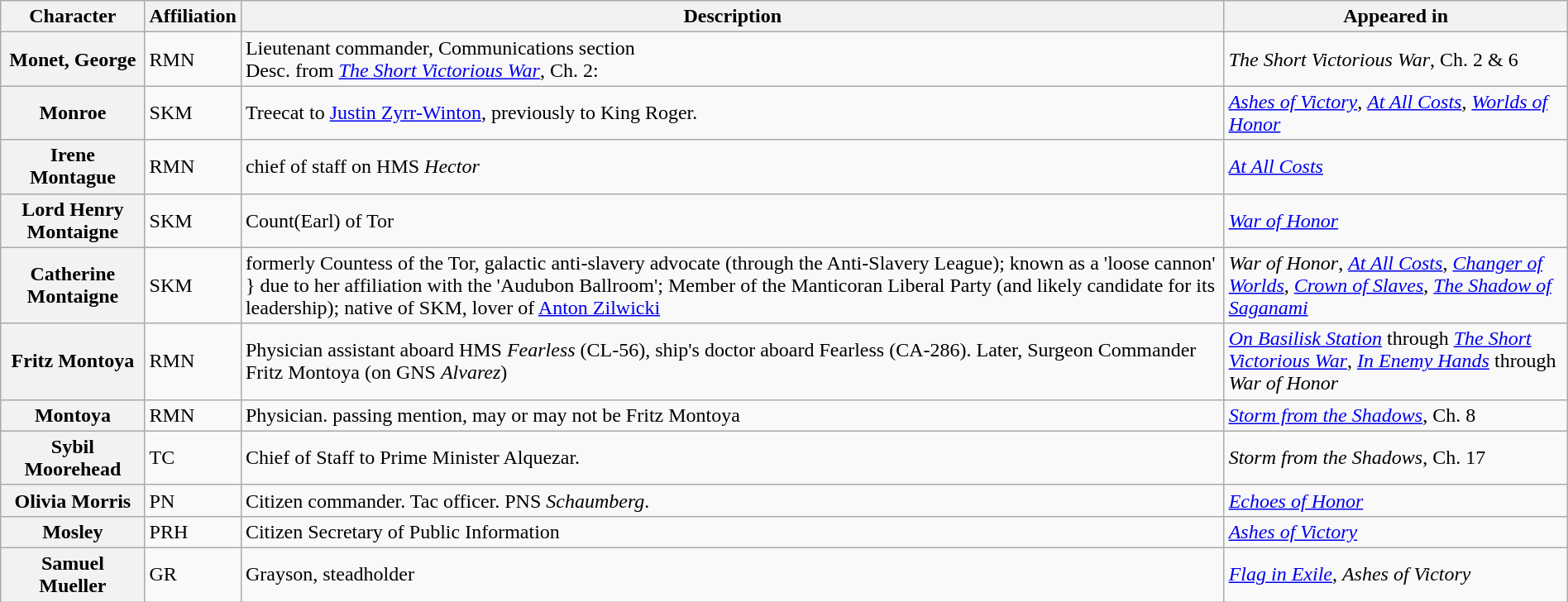<table class="wikitable" style="width: 100%">
<tr>
<th>Character</th>
<th>Affiliation</th>
<th>Description</th>
<th>Appeared in</th>
</tr>
<tr>
<th>Monet, George</th>
<td>RMN</td>
<td>Lieutenant commander, Communications section<br>Desc. from <em><a href='#'>The Short Victorious War</a></em>, Ch. 2: </td>
<td><em>The Short Victorious War</em>, Ch. 2 & 6</td>
</tr>
<tr>
<th>Monroe</th>
<td>SKM</td>
<td>Treecat to <a href='#'>Justin Zyrr-Winton</a>, previously to King Roger.</td>
<td><em><a href='#'>Ashes of Victory</a></em>, <em><a href='#'>At All Costs</a></em>, <em><a href='#'>Worlds of Honor</a></em></td>
</tr>
<tr>
<th>Irene Montague</th>
<td>RMN</td>
<td>chief of staff on HMS <em>Hector</em></td>
<td><em><a href='#'>At All Costs</a></em></td>
</tr>
<tr>
<th>Lord Henry Montaigne</th>
<td>SKM</td>
<td>Count(Earl) of Tor</td>
<td><em><a href='#'>War of Honor</a></em></td>
</tr>
<tr>
<th>Catherine Montaigne</th>
<td>SKM</td>
<td>formerly Countess of the Tor, galactic anti-slavery advocate (through the Anti-Slavery League); known as a 'loose cannon' } due to her affiliation with the 'Audubon Ballroom'; Member of the Manticoran Liberal Party (and likely candidate for its leadership); native of SKM, lover of <a href='#'>Anton Zilwicki</a></td>
<td><em>War of Honor</em>, <em><a href='#'>At All Costs</a></em>, <em><a href='#'>Changer of Worlds</a></em>, <em><a href='#'>Crown of Slaves</a></em>, <em><a href='#'>The Shadow of Saganami</a></em></td>
</tr>
<tr>
<th>Fritz Montoya</th>
<td>RMN</td>
<td>Physician assistant aboard HMS <em>Fearless</em> (CL-56), ship's doctor aboard Fearless (CA-286). Later, Surgeon Commander Fritz Montoya (on GNS <em>Alvarez</em>)</td>
<td><em><a href='#'>On Basilisk Station</a></em> through <em><a href='#'>The Short Victorious War</a></em>, <em><a href='#'>In Enemy Hands</a></em> through <em>War of Honor</em></td>
</tr>
<tr>
<th>Montoya</th>
<td>RMN</td>
<td>Physician. passing mention, may or may not be Fritz Montoya</td>
<td><em><a href='#'>Storm from the Shadows</a></em>, Ch. 8</td>
</tr>
<tr>
<th>Sybil Moorehead</th>
<td>TC</td>
<td>Chief of Staff to Prime Minister Alquezar.</td>
<td><em>Storm from the Shadows</em>, Ch. 17</td>
</tr>
<tr>
<th>Olivia Morris</th>
<td>PN</td>
<td>Citizen commander. Tac officer. PNS <em>Schaumberg</em>.</td>
<td><em><a href='#'>Echoes of Honor</a></em></td>
</tr>
<tr>
<th>Mosley</th>
<td>PRH</td>
<td>Citizen Secretary of Public Information</td>
<td><em><a href='#'>Ashes of Victory</a></em></td>
</tr>
<tr>
<th>Samuel Mueller</th>
<td>GR</td>
<td>Grayson, steadholder</td>
<td><em><a href='#'>Flag in Exile</a></em>, <em>Ashes of Victory</em></td>
</tr>
</table>
